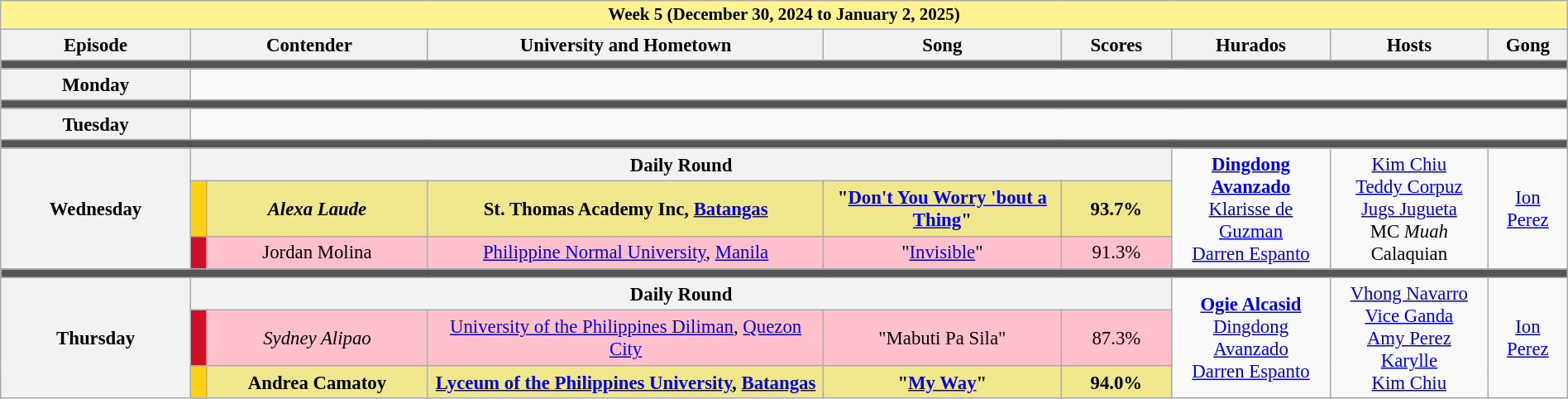<table class="wikitable mw-collapsible mw-collapsed" style="width:100%; text-align:center; font-size:95%;">
<tr>
<th colspan="9" style="background-color:#fff291;font-size:14px">Week 5 (December 30, 2024 to January 2, 2025)</th>
</tr>
<tr>
<th width="12%">Episode</th>
<th colspan="2" width="15%">Contender</th>
<th width="25%">University and Hometown</th>
<th width="15%">Song</th>
<th width="7%">Scores</th>
<th width="10%">Hurados</th>
<th width="10%">Hosts</th>
<th width="05%">Gong</th>
</tr>
<tr>
<td colspan="9" style="background:#555;"></td>
</tr>
<tr>
<th>Monday<br></th>
<td colspan="8"></td>
</tr>
<tr>
<td colspan="9" style="background:#555;"></td>
</tr>
<tr>
<th>Tuesday<br></th>
<td colspan="8"></td>
</tr>
<tr>
<td colspan="9" style="background:#555;"></td>
</tr>
<tr>
<th rowspan="3">Wednesday<br></th>
<th colspan="5">Daily Round</th>
<td rowspan="3"><strong><a href='#'>Dingdong Avanzado</a></strong><br><a href='#'>Klarisse de Guzman</a><br><a href='#'>Darren Espanto</a></td>
<td rowspan="3"><a href='#'>Kim Chiu</a><br><a href='#'>Teddy Corpuz</a><br><a href='#'>Jugs Jugueta</a><br>MC <em>Muah</em> Calaquian</td>
<td rowspan="3"><a href='#'>Ion Perez</a></td>
</tr>
<tr style="background:Khaki">
<td width="01%" style="background:#FCD116"></td>
<td><strong><em>Alexa Laude</em></strong></td>
<td><strong>St. Thomas Academy Inc, <a href='#'>Batangas</a></strong></td>
<td><strong>"<a href='#'>Don't You Worry 'bout a Thing</a>"</strong></td>
<td><strong>93.7%</strong></td>
</tr>
<tr style="background:pink">
<td width="01%" style="background:#CE1126"></td>
<td>Jordan Molina</td>
<td><a href='#'>Philippine Normal University</a>, <a href='#'>Manila</a></td>
<td>"<a href='#'>Invisible</a>"</td>
<td>91.3%</td>
</tr>
<tr>
<td colspan="9" style="background:#555;"></td>
</tr>
<tr>
<th rowspan="3">Thursday<br></th>
<th colspan="5">Daily Round</th>
<td rowspan="3"><strong><a href='#'>Ogie Alcasid</a></strong><br><a href='#'>Dingdong Avanzado</a><br><a href='#'>Darren Espanto</a></td>
<td rowspan="3"><a href='#'>Vhong Navarro</a><br><a href='#'>Vice Ganda</a><br><a href='#'>Amy Perez</a><br><a href='#'>Karylle</a><br><a href='#'>Kim Chiu</a></td>
<td rowspan="3"><a href='#'>Ion Perez</a></td>
</tr>
<tr style="background:pink">
<td width="01%" style="background:#CE1126"></td>
<td><em>Sydney Alipao</em></td>
<td><a href='#'>University of the Philippines Diliman</a>, <a href='#'>Quezon City</a></td>
<td>"Mabuti Pa Sila"</td>
<td>87.3%</td>
</tr>
<tr style="background:Khaki">
<td width="01%" style="background:#FCD116"></td>
<td><strong>Andrea Camatoy</strong></td>
<td><strong><a href='#'>Lyceum of the Philippines University</a>, <a href='#'>Batangas</a></strong></td>
<td><strong>"<a href='#'>My Way</a>"</strong></td>
<td><strong>94.0%</strong></td>
</tr>
</table>
